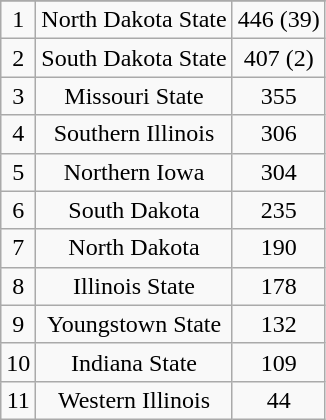<table class="wikitable" style="display: inline-table;">
<tr align="center">
</tr>
<tr align="center">
<td>1</td>
<td>North Dakota State</td>
<td>446 (39)</td>
</tr>
<tr align="center">
<td>2</td>
<td>South Dakota State</td>
<td>407 (2)</td>
</tr>
<tr align="center">
<td>3</td>
<td>Missouri State</td>
<td>355</td>
</tr>
<tr align="center">
<td>4</td>
<td>Southern Illinois</td>
<td>306</td>
</tr>
<tr align="center">
<td>5</td>
<td>Northern Iowa</td>
<td>304</td>
</tr>
<tr align="center">
<td>6</td>
<td>South Dakota</td>
<td>235</td>
</tr>
<tr align="center">
<td>7</td>
<td>North Dakota</td>
<td>190</td>
</tr>
<tr align="center">
<td>8</td>
<td>Illinois State</td>
<td>178</td>
</tr>
<tr align="center">
<td>9</td>
<td>Youngstown State</td>
<td>132</td>
</tr>
<tr align="center">
<td>10</td>
<td>Indiana State</td>
<td>109</td>
</tr>
<tr align="center">
<td>11</td>
<td>Western Illinois</td>
<td>44</td>
</tr>
</table>
